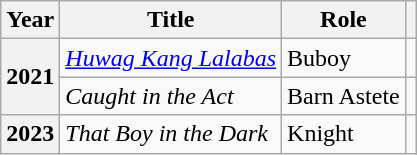<table class="wikitable sortable plainrowheaders">
<tr>
<th scope="col">Year</th>
<th scope="col">Title</th>
<th scope="col">Role</th>
<th scope="col" class="unsortable"></th>
</tr>
<tr>
<th scope="row" rowspan="2">2021</th>
<td><em><a href='#'>Huwag Kang Lalabas</a></em></td>
<td>Buboy</td>
<td></td>
</tr>
<tr>
<td><em>Caught in the Act</em></td>
<td>Barn Astete</td>
<td></td>
</tr>
<tr>
<th scope="row" rowspan="1">2023</th>
<td><em>That Boy in the Dark</em></td>
<td>Knight <br> </td>
<td></td>
</tr>
</table>
